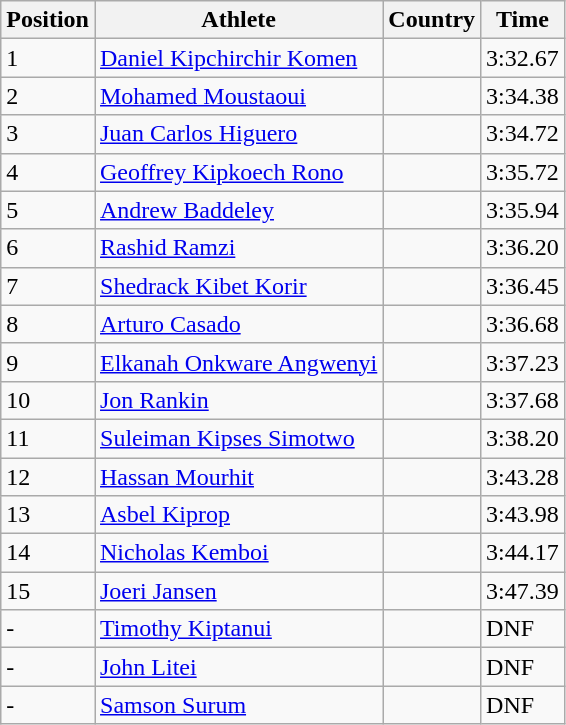<table class="wikitable">
<tr>
<th>Position</th>
<th>Athlete</th>
<th>Country</th>
<th>Time</th>
</tr>
<tr>
<td>1</td>
<td><a href='#'>Daniel Kipchirchir Komen</a></td>
<td></td>
<td>3:32.67</td>
</tr>
<tr>
<td>2</td>
<td><a href='#'>Mohamed Moustaoui</a></td>
<td></td>
<td>3:34.38</td>
</tr>
<tr>
<td>3</td>
<td><a href='#'>Juan Carlos Higuero</a></td>
<td></td>
<td>3:34.72</td>
</tr>
<tr>
<td>4</td>
<td><a href='#'>Geoffrey Kipkoech Rono</a></td>
<td></td>
<td>3:35.72</td>
</tr>
<tr>
<td>5</td>
<td><a href='#'>Andrew Baddeley</a></td>
<td></td>
<td>3:35.94</td>
</tr>
<tr>
<td>6</td>
<td><a href='#'>Rashid Ramzi</a></td>
<td></td>
<td>3:36.20</td>
</tr>
<tr>
<td>7</td>
<td><a href='#'>Shedrack Kibet Korir</a></td>
<td></td>
<td>3:36.45</td>
</tr>
<tr>
<td>8</td>
<td><a href='#'>Arturo Casado</a></td>
<td></td>
<td>3:36.68</td>
</tr>
<tr>
<td>9</td>
<td><a href='#'>Elkanah Onkware Angwenyi</a></td>
<td></td>
<td>3:37.23</td>
</tr>
<tr>
<td>10</td>
<td><a href='#'>Jon Rankin</a></td>
<td></td>
<td>3:37.68</td>
</tr>
<tr>
<td>11</td>
<td><a href='#'>Suleiman Kipses Simotwo</a></td>
<td></td>
<td>3:38.20</td>
</tr>
<tr>
<td>12</td>
<td><a href='#'>Hassan Mourhit</a></td>
<td></td>
<td>3:43.28</td>
</tr>
<tr>
<td>13</td>
<td><a href='#'>Asbel Kiprop</a></td>
<td></td>
<td>3:43.98</td>
</tr>
<tr>
<td>14</td>
<td><a href='#'>Nicholas Kemboi</a></td>
<td></td>
<td>3:44.17</td>
</tr>
<tr>
<td>15</td>
<td><a href='#'>Joeri Jansen</a></td>
<td></td>
<td>3:47.39</td>
</tr>
<tr>
<td>-</td>
<td><a href='#'>Timothy Kiptanui</a></td>
<td></td>
<td>DNF</td>
</tr>
<tr>
<td>-</td>
<td><a href='#'>John Litei</a></td>
<td></td>
<td>DNF</td>
</tr>
<tr>
<td>-</td>
<td><a href='#'>Samson Surum</a></td>
<td></td>
<td>DNF</td>
</tr>
</table>
